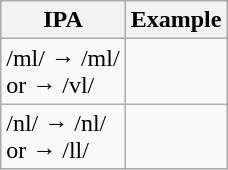<table class="wikitable">
<tr>
<th>IPA</th>
<th>Example</th>
</tr>
<tr>
<td>/ml/ → /ml/<br>or → /vl/</td>
<td></td>
</tr>
<tr>
<td>/nl/ → /nl/<br>or → /ll/</td>
<td></td>
</tr>
</table>
